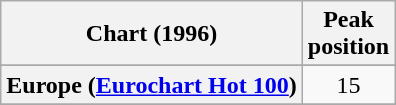<table class="wikitable sortable plainrowheaders" style="text-align:center">
<tr>
<th>Chart (1996)</th>
<th>Peak<br>position</th>
</tr>
<tr>
</tr>
<tr>
</tr>
<tr>
<th scope="row">Europe (<a href='#'>Eurochart Hot 100</a>)</th>
<td>15</td>
</tr>
<tr>
</tr>
<tr>
</tr>
<tr>
</tr>
<tr>
</tr>
<tr>
</tr>
<tr>
</tr>
<tr>
</tr>
<tr>
</tr>
</table>
